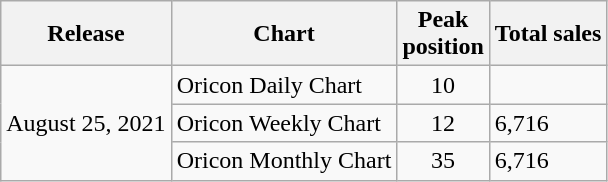<table class="wikitable">
<tr>
<th>Release</th>
<th>Chart</th>
<th>Peak<br>position</th>
<th>Total sales</th>
</tr>
<tr>
<td rowspan="3">August 25, 2021</td>
<td>Oricon Daily Chart</td>
<td align="center">10</td>
<td></td>
</tr>
<tr>
<td>Oricon Weekly Chart</td>
<td align="center">12</td>
<td>6,716</td>
</tr>
<tr>
<td>Oricon Monthly Chart</td>
<td align="center">35</td>
<td>6,716</td>
</tr>
</table>
